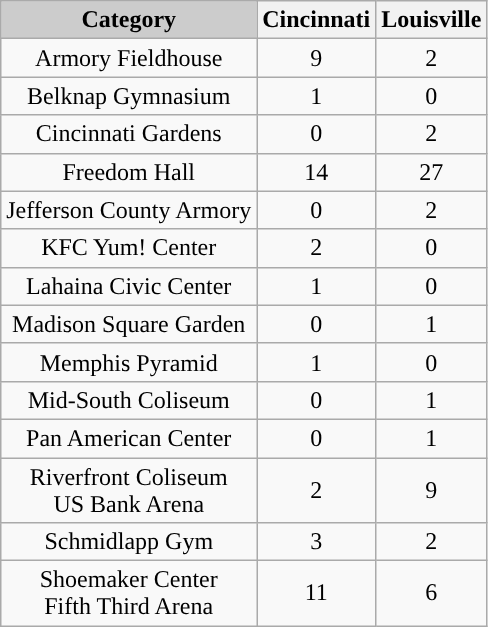<table class="wikitable">
<tr>
<th style="background:#CCCCCC; text-align:center"><strong>Category</strong></th>
<th><strong>Cincinnati</strong></th>
<th><strong>Louisville</strong></th>
</tr>
<tr>
<td align=center>Armory Fieldhouse</td>
<td align=center>9</td>
<td align=center>2</td>
</tr>
<tr>
<td align=center>Belknap Gymnasium</td>
<td align=center>1</td>
<td align=center>0</td>
</tr>
<tr>
<td align=center>Cincinnati Gardens</td>
<td align=center>0</td>
<td align=center>2</td>
</tr>
<tr>
<td align=center>Freedom Hall</td>
<td align=center>14</td>
<td align=center>27</td>
</tr>
<tr>
<td align=center>Jefferson County Armory</td>
<td align=center>0</td>
<td align=center>2</td>
</tr>
<tr>
<td align=center>KFC Yum! Center</td>
<td align=center>2</td>
<td align=center>0</td>
</tr>
<tr>
<td align=center>Lahaina Civic Center</td>
<td align=center>1</td>
<td align=center>0</td>
</tr>
<tr>
<td align=center>Madison Square Garden</td>
<td align=center>0</td>
<td align=center>1</td>
</tr>
<tr>
<td align=center>Memphis Pyramid</td>
<td align=center>1</td>
<td align=center>0</td>
</tr>
<tr>
<td align=center>Mid-South Coliseum</td>
<td align=center>0</td>
<td align=center>1</td>
</tr>
<tr>
<td align=center>Pan American Center</td>
<td align=center>0</td>
<td align=center>1</td>
</tr>
<tr>
<td align=center>Riverfront Coliseum<br>US Bank Arena</td>
<td align=center>2</td>
<td align=center>9</td>
</tr>
<tr>
<td align=center>Schmidlapp Gym</td>
<td align=center>3</td>
<td align=center>2</td>
</tr>
<tr>
<td align=center>Shoemaker Center<br>Fifth Third Arena</td>
<td align=center>11</td>
<td align=center>6</td>
</tr>
</table>
